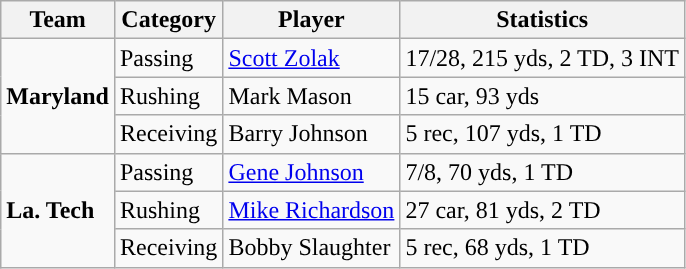<table class="wikitable">
<tr>
<th>Team</th>
<th>Category</th>
<th>Player</th>
<th>Statistics</th>
</tr>
<tr>
<td rowspan=3><strong>Maryland</strong></td>
<td>Passing</td>
<td><a href='#'>Scott Zolak</a></td>
<td>17/28, 215 yds, 2 TD, 3 INT</td>
</tr>
<tr>
<td>Rushing</td>
<td>Mark Mason</td>
<td>15 car, 93 yds</td>
</tr>
<tr>
<td>Receiving</td>
<td>Barry Johnson</td>
<td>5 rec, 107 yds, 1 TD</td>
</tr>
<tr>
<td rowspan=3><strong>La. Tech</strong></td>
<td>Passing</td>
<td><a href='#'>Gene Johnson</a></td>
<td>7/8, 70 yds, 1 TD</td>
</tr>
<tr>
<td>Rushing</td>
<td><a href='#'>Mike Richardson</a></td>
<td>27 car, 81 yds, 2 TD</td>
</tr>
<tr>
<td>Receiving</td>
<td>Bobby Slaughter</td>
<td>5 rec, 68 yds, 1 TD</td>
</tr>
</table>
